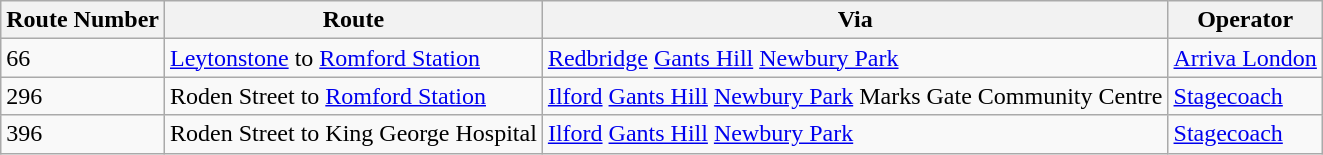<table class="wikitable">
<tr>
<th>Route Number</th>
<th>Route</th>
<th>Via</th>
<th>Operator</th>
</tr>
<tr>
<td>66 </td>
<td><a href='#'>Leytonstone</a>  to <a href='#'>Romford Station</a> </td>
<td><a href='#'>Redbridge</a>  <a href='#'>Gants Hill</a>  <a href='#'>Newbury Park</a> </td>
<td><a href='#'>Arriva London</a></td>
</tr>
<tr>
<td>296 </td>
<td>Roden Street to <a href='#'>Romford Station</a> </td>
<td><a href='#'>Ilford</a>  <a href='#'>Gants Hill</a>  <a href='#'>Newbury Park</a>  Marks Gate Community Centre</td>
<td><a href='#'>Stagecoach</a></td>
</tr>
<tr>
<td>396 </td>
<td>Roden Street to King George Hospital</td>
<td><a href='#'>Ilford</a>  <a href='#'>Gants Hill</a>  <a href='#'>Newbury Park</a> </td>
<td><a href='#'>Stagecoach</a></td>
</tr>
</table>
